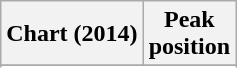<table class="wikitable sortable plainrowheaders" style="text-align:center">
<tr>
<th>Chart (2014)</th>
<th>Peak<br> position</th>
</tr>
<tr>
</tr>
<tr>
</tr>
<tr>
</tr>
<tr>
</tr>
<tr>
</tr>
</table>
